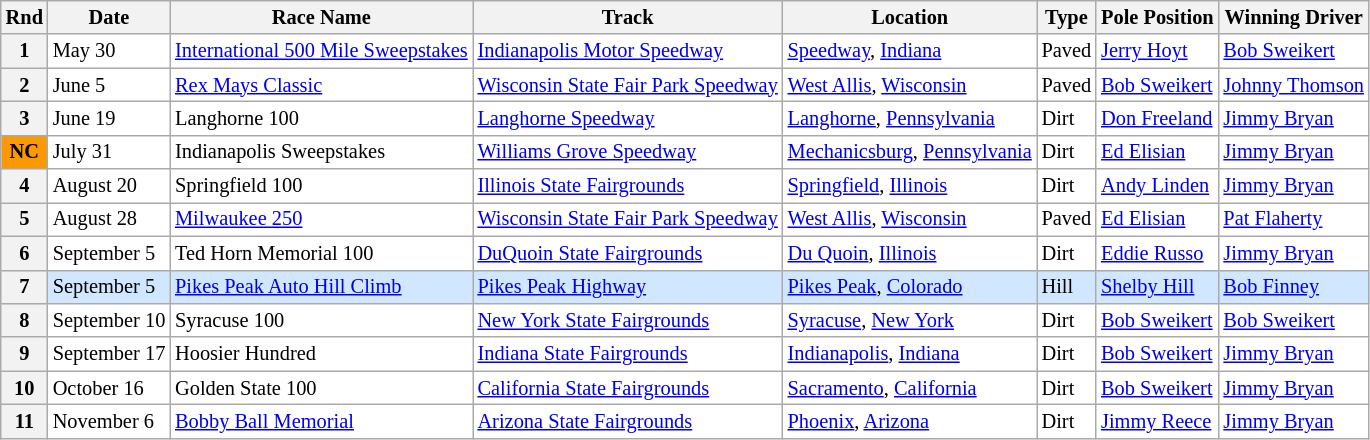<table class="wikitable" style="font-size:85%">
<tr>
<th>Rnd</th>
<th>Date</th>
<th>Race Name</th>
<th>Track</th>
<th>Location</th>
<th>Type</th>
<th>Pole Position</th>
<th>Winning Driver</th>
</tr>
<tr style="background:#FFFFFF;">
<th>1</th>
<td>May 30</td>
<td> <a href='#'>International 500 Mile Sweepstakes</a></td>
<td><a href='#'>Indianapolis Motor Speedway</a></td>
<td><a href='#'>Speedway</a>, <a href='#'>Indiana</a></td>
<td>Paved</td>
<td> <a href='#'>Jerry Hoyt</a></td>
<td> <a href='#'>Bob Sweikert</a></td>
</tr>
<tr style="background:#FFFFFF;">
<th>2</th>
<td>June 5</td>
<td> <a href='#'>Rex Mays Classic</a></td>
<td><a href='#'>Wisconsin State Fair Park Speedway</a></td>
<td><a href='#'>West Allis</a>, <a href='#'>Wisconsin</a></td>
<td>Paved</td>
<td> <a href='#'>Bob Sweikert</a></td>
<td> <a href='#'>Johnny Thomson</a></td>
</tr>
<tr style="background:#FFFFFF;">
<th>3</th>
<td>June 19</td>
<td> Langhorne 100</td>
<td><a href='#'>Langhorne Speedway</a></td>
<td><a href='#'>Langhorne</a>, <a href='#'>Pennsylvania</a></td>
<td>Dirt</td>
<td> <a href='#'>Don Freeland</a></td>
<td> <a href='#'>Jimmy Bryan</a></td>
</tr>
<tr style="background:#FFFFFF;">
<th style="background:#fb9902; text-align:center;"><strong>NC</strong></th>
<td>July 31</td>
<td> Indianapolis Sweepstakes</td>
<td><a href='#'>Williams Grove Speedway</a></td>
<td><a href='#'>Mechanicsburg</a>, <a href='#'>Pennsylvania</a></td>
<td>Dirt</td>
<td> <a href='#'>Ed Elisian</a></td>
<td> <a href='#'>Jimmy Bryan</a></td>
</tr>
<tr style="background:#FFFFFF;">
<th>4</th>
<td>August 20</td>
<td> Springfield 100</td>
<td><a href='#'>Illinois State Fairgrounds</a></td>
<td><a href='#'>Springfield</a>, <a href='#'>Illinois</a></td>
<td>Dirt</td>
<td> <a href='#'>Andy Linden</a></td>
<td> <a href='#'>Jimmy Bryan</a></td>
</tr>
<tr style="background:#FFFFFF;">
<th>5</th>
<td>August 28</td>
<td> <a href='#'>Milwaukee 250</a></td>
<td><a href='#'>Wisconsin State Fair Park Speedway</a></td>
<td><a href='#'>West Allis</a>, <a href='#'>Wisconsin</a></td>
<td>Paved</td>
<td> <a href='#'>Ed Elisian</a></td>
<td> <a href='#'>Pat Flaherty</a></td>
</tr>
<tr style="background:#FFFFFF;">
<th>6</th>
<td>September 5</td>
<td> Ted Horn Memorial 100</td>
<td><a href='#'>DuQuoin State Fairgrounds</a></td>
<td><a href='#'>Du Quoin</a>, <a href='#'>Illinois</a></td>
<td>Dirt</td>
<td> <a href='#'>Eddie Russo</a></td>
<td> <a href='#'>Jimmy Bryan</a></td>
</tr>
<tr style="background:#D0E7FF;">
<th>7</th>
<td>September 5</td>
<td> <a href='#'>Pikes Peak Auto Hill Climb</a></td>
<td><a href='#'>Pikes Peak Highway</a></td>
<td><a href='#'>Pikes Peak</a>, <a href='#'>Colorado</a></td>
<td>Hill</td>
<td> <a href='#'>Shelby Hill</a></td>
<td> <a href='#'>Bob Finney</a></td>
</tr>
<tr style="background:#FFFFFF;">
<th>8</th>
<td>September 10</td>
<td> Syracuse 100</td>
<td><a href='#'>New York State Fairgrounds</a></td>
<td><a href='#'>Syracuse</a>, <a href='#'>New York</a></td>
<td>Dirt</td>
<td> <a href='#'>Bob Sweikert</a></td>
<td> <a href='#'>Bob Sweikert</a></td>
</tr>
<tr style="background:#FFFFFF;">
<th>9</th>
<td>September 17</td>
<td> Hoosier Hundred</td>
<td><a href='#'>Indiana State Fairgrounds</a></td>
<td><a href='#'>Indianapolis</a>, <a href='#'>Indiana</a></td>
<td>Dirt</td>
<td> <a href='#'>Bob Sweikert</a></td>
<td> <a href='#'>Jimmy Bryan</a></td>
</tr>
<tr style="background:#FFFFFF;">
<th>10</th>
<td>October 16</td>
<td> Golden State 100</td>
<td><a href='#'>California State Fairgrounds</a></td>
<td><a href='#'>Sacramento</a>, <a href='#'>California</a></td>
<td>Dirt</td>
<td> <a href='#'>Bob Sweikert</a></td>
<td> <a href='#'>Jimmy Bryan</a></td>
</tr>
<tr style="background:#FFFFFF;">
<th>11</th>
<td>November 6</td>
<td> <a href='#'>Bobby Ball Memorial</a></td>
<td><a href='#'>Arizona State Fairgrounds</a></td>
<td><a href='#'>Phoenix</a>, <a href='#'>Arizona</a></td>
<td>Dirt</td>
<td> <a href='#'>Jimmy Reece</a></td>
<td> <a href='#'>Jimmy Bryan</a></td>
</tr>
</table>
